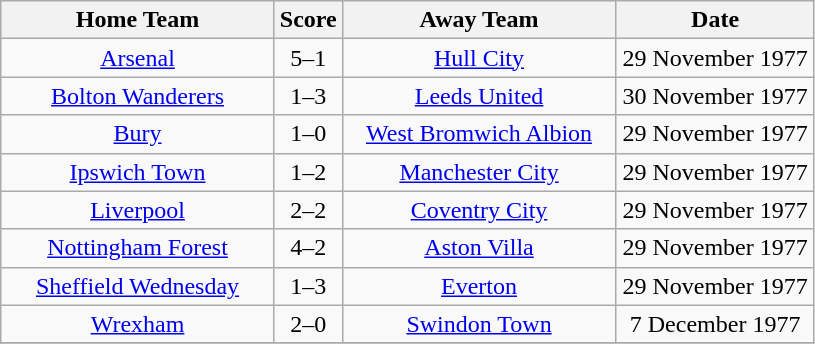<table class="wikitable" style="text-align:center;">
<tr>
<th width=175>Home Team</th>
<th width=20>Score</th>
<th width=175>Away Team</th>
<th width=125>Date</th>
</tr>
<tr>
<td><a href='#'>Arsenal</a></td>
<td>5–1</td>
<td><a href='#'>Hull City</a></td>
<td>29 November 1977</td>
</tr>
<tr>
<td><a href='#'>Bolton Wanderers</a></td>
<td>1–3</td>
<td><a href='#'>Leeds United</a></td>
<td>30 November 1977</td>
</tr>
<tr>
<td><a href='#'>Bury</a></td>
<td>1–0</td>
<td><a href='#'>West Bromwich Albion</a></td>
<td>29 November 1977</td>
</tr>
<tr>
<td><a href='#'>Ipswich Town</a></td>
<td>1–2</td>
<td><a href='#'>Manchester City</a></td>
<td>29 November 1977</td>
</tr>
<tr>
<td><a href='#'>Liverpool</a></td>
<td>2–2</td>
<td><a href='#'>Coventry City</a></td>
<td>29 November 1977</td>
</tr>
<tr>
<td><a href='#'>Nottingham Forest</a></td>
<td>4–2</td>
<td><a href='#'>Aston Villa</a></td>
<td>29 November 1977</td>
</tr>
<tr>
<td><a href='#'>Sheffield Wednesday</a></td>
<td>1–3</td>
<td><a href='#'>Everton</a></td>
<td>29 November 1977</td>
</tr>
<tr>
<td><a href='#'>Wrexham</a></td>
<td>2–0</td>
<td><a href='#'>Swindon Town</a></td>
<td>7 December 1977</td>
</tr>
<tr>
</tr>
</table>
